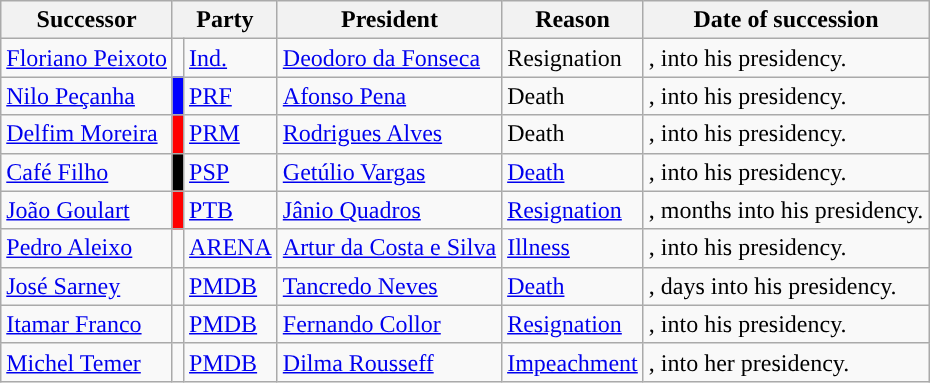<table class="wikitable sortable">
<tr>
<th>Successor</th>
<th colspan="2">Party</th>
<th>President</th>
<th>Reason</th>
<th>Date of succession</th>
</tr>
<tr>
<td><a href='#'>Floriano Peixoto</a></td>
<td style="background-color:"></td>
<td><a href='#'>Ind.</a></td>
<td><a href='#'>Deodoro da Fonseca</a></td>
<td>Resignation</td>
<td>,  into his presidency.</td>
</tr>
<tr>
<td><a href='#'>Nilo Peçanha</a></td>
<td style="background-color:#0000FF"></td>
<td><a href='#'>PRF</a></td>
<td><a href='#'>Afonso Pena</a></td>
<td>Death</td>
<td>,  into his presidency.</td>
</tr>
<tr>
<td><a href='#'>Delfim Moreira</a></td>
<td style="background-color:#FF0000"></td>
<td><a href='#'>PRM</a></td>
<td><a href='#'>Rodrigues Alves</a></td>
<td>Death</td>
<td>,  into his presidency.</td>
</tr>
<tr>
<td><a href='#'>Café Filho</a></td>
<td style="background-color:#000000"></td>
<td><a href='#'>PSP</a></td>
<td><a href='#'>Getúlio Vargas</a></td>
<td><a href='#'>Death</a></td>
<td>,  into his presidency.</td>
</tr>
<tr>
<td><a href='#'>João Goulart</a></td>
<td style="background-color:#FF0000"></td>
<td><a href='#'>PTB</a></td>
<td><a href='#'>Jânio Quadros</a></td>
<td><a href='#'>Resignation</a></td>
<td>,  months into his presidency.</td>
</tr>
<tr>
<td><a href='#'>Pedro Aleixo</a></td>
<td style="background-color:"></td>
<td><a href='#'>ARENA</a></td>
<td><a href='#'>Artur da Costa e Silva</a></td>
<td><a href='#'>Illness</a></td>
<td>,  into his presidency.</td>
</tr>
<tr>
<td><a href='#'>José Sarney</a></td>
<td style="background-color:"></td>
<td><a href='#'>PMDB</a></td>
<td><a href='#'>Tancredo Neves</a></td>
<td><a href='#'>Death</a></td>
<td>,  days into his presidency.</td>
</tr>
<tr>
<td><a href='#'>Itamar Franco</a></td>
<td style="background-color:"></td>
<td><a href='#'>PMDB</a></td>
<td><a href='#'>Fernando Collor</a></td>
<td><a href='#'>Resignation</a></td>
<td>,  into his presidency.</td>
</tr>
<tr>
<td><a href='#'>Michel Temer</a></td>
<td style="background-color:"></td>
<td><a href='#'>PMDB</a></td>
<td><a href='#'>Dilma Rousseff</a></td>
<td><a href='#'>Impeachment</a></td>
<td>,  into her presidency.</td>
</tr>
</table>
